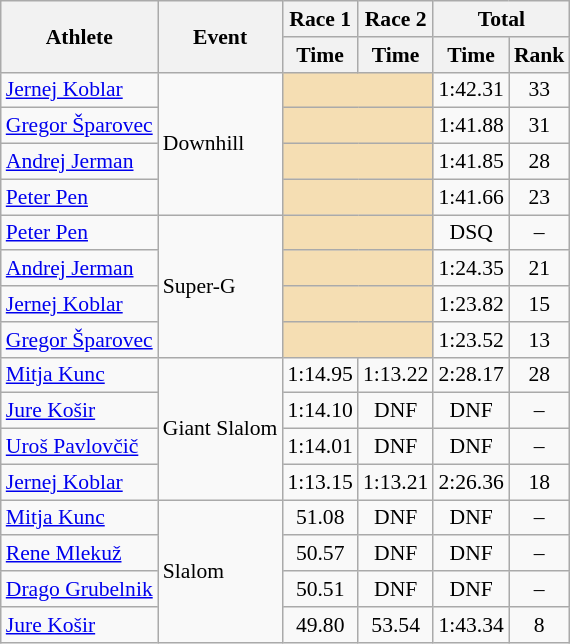<table class="wikitable" style="font-size:90%">
<tr>
<th rowspan="2">Athlete</th>
<th rowspan="2">Event</th>
<th>Race 1</th>
<th>Race 2</th>
<th colspan="2">Total</th>
</tr>
<tr>
<th>Time</th>
<th>Time</th>
<th>Time</th>
<th>Rank</th>
</tr>
<tr>
<td><a href='#'>Jernej Koblar</a></td>
<td rowspan="4">Downhill</td>
<td colspan="2" bgcolor="wheat"></td>
<td align="center">1:42.31</td>
<td align="center">33</td>
</tr>
<tr>
<td><a href='#'>Gregor Šparovec</a></td>
<td colspan="2" bgcolor="wheat"></td>
<td align="center">1:41.88</td>
<td align="center">31</td>
</tr>
<tr>
<td><a href='#'>Andrej Jerman</a></td>
<td colspan="2" bgcolor="wheat"></td>
<td align="center">1:41.85</td>
<td align="center">28</td>
</tr>
<tr>
<td><a href='#'>Peter Pen</a></td>
<td colspan="2" bgcolor="wheat"></td>
<td align="center">1:41.66</td>
<td align="center">23</td>
</tr>
<tr>
<td><a href='#'>Peter Pen</a></td>
<td rowspan="4">Super-G</td>
<td colspan="2" bgcolor="wheat"></td>
<td align="center">DSQ</td>
<td align="center">–</td>
</tr>
<tr>
<td><a href='#'>Andrej Jerman</a></td>
<td colspan="2" bgcolor="wheat"></td>
<td align="center">1:24.35</td>
<td align="center">21</td>
</tr>
<tr>
<td><a href='#'>Jernej Koblar</a></td>
<td colspan="2" bgcolor="wheat"></td>
<td align="center">1:23.82</td>
<td align="center">15</td>
</tr>
<tr>
<td><a href='#'>Gregor Šparovec</a></td>
<td colspan="2" bgcolor="wheat"></td>
<td align="center">1:23.52</td>
<td align="center">13</td>
</tr>
<tr>
<td><a href='#'>Mitja Kunc</a></td>
<td rowspan="4">Giant Slalom</td>
<td align="center">1:14.95</td>
<td align="center">1:13.22</td>
<td align="center">2:28.17</td>
<td align="center">28</td>
</tr>
<tr>
<td><a href='#'>Jure Košir</a></td>
<td align="center">1:14.10</td>
<td align="center">DNF</td>
<td align="center">DNF</td>
<td align="center">–</td>
</tr>
<tr>
<td><a href='#'>Uroš Pavlovčič</a></td>
<td align="center">1:14.01</td>
<td align="center">DNF</td>
<td align="center">DNF</td>
<td align="center">–</td>
</tr>
<tr>
<td><a href='#'>Jernej Koblar</a></td>
<td align="center">1:13.15</td>
<td align="center">1:13.21</td>
<td align="center">2:26.36</td>
<td align="center">18</td>
</tr>
<tr>
<td><a href='#'>Mitja Kunc</a></td>
<td rowspan="4">Slalom</td>
<td align="center">51.08</td>
<td align="center">DNF</td>
<td align="center">DNF</td>
<td align="center">–</td>
</tr>
<tr>
<td><a href='#'>Rene Mlekuž</a></td>
<td align="center">50.57</td>
<td align="center">DNF</td>
<td align="center">DNF</td>
<td align="center">–</td>
</tr>
<tr>
<td><a href='#'>Drago Grubelnik</a></td>
<td align="center">50.51</td>
<td align="center">DNF</td>
<td align="center">DNF</td>
<td align="center">–</td>
</tr>
<tr>
<td><a href='#'>Jure Košir</a></td>
<td align="center">49.80</td>
<td align="center">53.54</td>
<td align="center">1:43.34</td>
<td align="center">8</td>
</tr>
</table>
